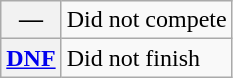<table class="wikitable">
<tr>
<th scope="row">—</th>
<td>Did not compete</td>
</tr>
<tr>
<th scope="row"><a href='#'>DNF</a></th>
<td>Did not finish</td>
</tr>
</table>
